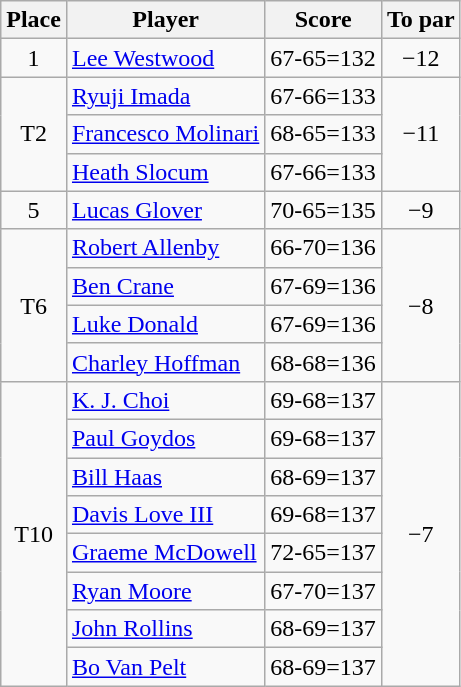<table class="wikitable">
<tr>
<th>Place</th>
<th>Player</th>
<th>Score</th>
<th>To par</th>
</tr>
<tr>
<td align=center>1</td>
<td> <a href='#'>Lee Westwood</a></td>
<td>67-65=132</td>
<td align=center>−12</td>
</tr>
<tr>
<td style="text-align:center;" rowspan="3">T2</td>
<td> <a href='#'>Ryuji Imada</a></td>
<td>67-66=133</td>
<td rowspan="3" style="text-align:center;">−11</td>
</tr>
<tr>
<td> <a href='#'>Francesco Molinari</a></td>
<td>68-65=133</td>
</tr>
<tr>
<td> <a href='#'>Heath Slocum</a></td>
<td>67-66=133</td>
</tr>
<tr>
<td align=center>5</td>
<td> <a href='#'>Lucas Glover</a></td>
<td>70-65=135</td>
<td align=center>−9</td>
</tr>
<tr>
<td style="text-align:center;" rowspan="4">T6</td>
<td> <a href='#'>Robert Allenby</a></td>
<td>66-70=136</td>
<td rowspan="4" style="text-align:center;">−8</td>
</tr>
<tr>
<td> <a href='#'>Ben Crane</a></td>
<td>67-69=136</td>
</tr>
<tr>
<td> <a href='#'>Luke Donald</a></td>
<td>67-69=136</td>
</tr>
<tr>
<td> <a href='#'>Charley Hoffman</a></td>
<td>68-68=136</td>
</tr>
<tr>
<td style="text-align:center;" rowspan="8">T10</td>
<td> <a href='#'>K. J. Choi</a></td>
<td>69-68=137</td>
<td rowspan="8" style="text-align:center;">−7</td>
</tr>
<tr>
<td> <a href='#'>Paul Goydos</a></td>
<td>69-68=137</td>
</tr>
<tr>
<td> <a href='#'>Bill Haas</a></td>
<td>68-69=137</td>
</tr>
<tr>
<td> <a href='#'>Davis Love III</a></td>
<td>69-68=137</td>
</tr>
<tr>
<td> <a href='#'>Graeme McDowell</a></td>
<td>72-65=137</td>
</tr>
<tr>
<td> <a href='#'>Ryan Moore</a></td>
<td>67-70=137</td>
</tr>
<tr>
<td> <a href='#'>John Rollins</a></td>
<td>68-69=137</td>
</tr>
<tr>
<td> <a href='#'>Bo Van Pelt</a></td>
<td>68-69=137</td>
</tr>
</table>
